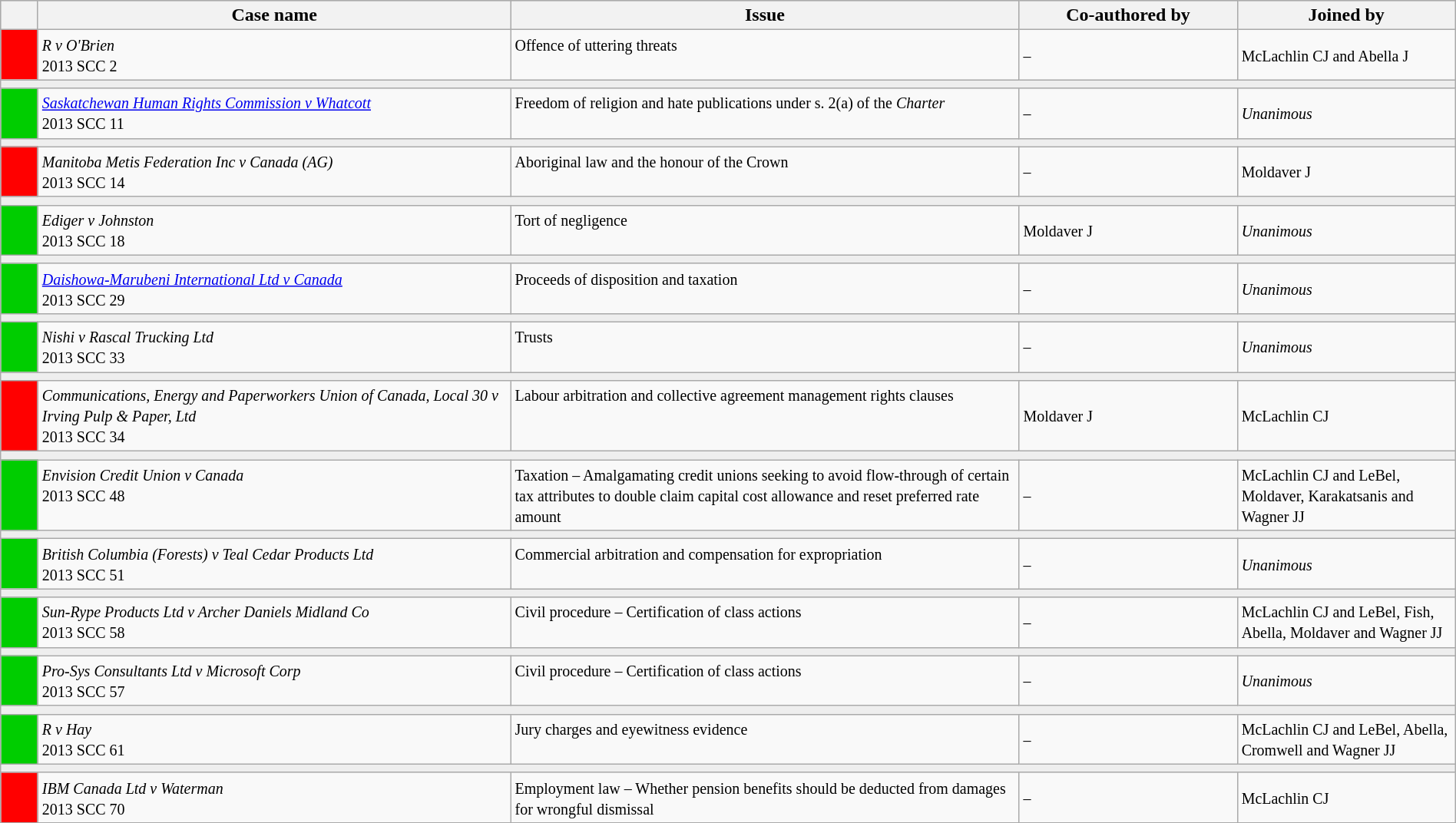<table class="wikitable" width=100%>
<tr bgcolor="#CCCCCC">
<th width=25px></th>
<th width=32.5%>Case name</th>
<th>Issue</th>
<th width=15%>Co-authored by</th>
<th width=15%>Joined by</th>
</tr>
<tr>
<td bgcolor="red"></td>
<td align=left valign=top><small><em>R v O'Brien</em><br> 2013 SCC 2 </small></td>
<td valign=top><small> Offence of uttering threats</small></td>
<td><small> –</small></td>
<td><small> McLachlin CJ and Abella J</small></td>
</tr>
<tr>
<td bgcolor=#EEEEEE colspan=5 valign=top><small></small></td>
</tr>
<tr>
<td bgcolor="00cd00"></td>
<td align=left valign=top><small><em><a href='#'>Saskatchewan Human Rights Commission v Whatcott</a></em><br> 2013 SCC 11 </small></td>
<td valign=top><small>Freedom of religion and hate publications under s. 2(a) of the <em>Charter</em></small></td>
<td><small> –</small></td>
<td><small> <em>Unanimous</em></small></td>
</tr>
<tr>
<td bgcolor=#EEEEEE colspan=5 valign=top><small></small></td>
</tr>
<tr>
<td bgcolor="red"></td>
<td align=left valign=top><small><em>Manitoba Metis Federation Inc v Canada (AG)</em><br> 2013 SCC 14 </small></td>
<td valign=top><small>Aboriginal law and the honour of the Crown</small></td>
<td><small> –</small></td>
<td><small> Moldaver J</small></td>
</tr>
<tr>
<td bgcolor=#EEEEEE colspan=5 valign=top><small></small></td>
</tr>
<tr>
<td bgcolor="00cd00"></td>
<td align=left valign=top><small><em>Ediger v Johnston</em><br> 2013 SCC 18 </small></td>
<td valign=top><small>Tort of negligence</small></td>
<td><small> Moldaver J</small></td>
<td><small> <em>Unanimous</em></small></td>
</tr>
<tr>
<td bgcolor=#EEEEEE colspan=5 valign=top><small></small></td>
</tr>
<tr>
<td bgcolor="00cd00"></td>
<td align=left valign=top><small><em><a href='#'>Daishowa-Marubeni International Ltd v Canada</a></em><br> 2013 SCC 29 </small></td>
<td valign=top><small>Proceeds of disposition and taxation</small></td>
<td><small> –</small></td>
<td><small> <em>Unanimous</em></small></td>
</tr>
<tr>
<td bgcolor=#EEEEEE colspan=5 valign=top><small></small></td>
</tr>
<tr>
<td bgcolor="00cd00"></td>
<td align=left valign=top><small><em>Nishi v Rascal Trucking Ltd</em><br> 2013 SCC 33 </small></td>
<td valign=top><small>Trusts</small></td>
<td><small> –</small></td>
<td><small> <em>Unanimous</em></small></td>
</tr>
<tr>
<td bgcolor=#EEEEEE colspan=5 valign=top><small></small></td>
</tr>
<tr>
<td bgcolor="red"></td>
<td align=left valign=top><small><em>Communications, Energy and Paperworkers Union of Canada, Local 30 v Irving Pulp & Paper, Ltd</em><br> 2013 SCC 34 </small></td>
<td valign=top><small>Labour arbitration and collective agreement management rights clauses</small></td>
<td><small> Moldaver J</small></td>
<td><small> McLachlin CJ</small></td>
</tr>
<tr>
<td bgcolor=#EEEEEE colspan=5 valign=top><small></small></td>
</tr>
<tr>
<td bgcolor="00cd00"></td>
<td align=left valign=top><small><em>Envision Credit Union v Canada</em><br> 2013 SCC 48 </small></td>
<td valign=top><small>Taxation – Amalgamating credit unions seeking to avoid flow-through of certain tax attributes to double claim capital cost allowance and reset preferred rate amount</small></td>
<td><small> –</small></td>
<td><small> McLachlin CJ and LeBel, Moldaver, Karakatsanis and Wagner JJ</small></td>
</tr>
<tr>
<td bgcolor=#EEEEEE colspan=5 valign=top><small></small></td>
</tr>
<tr>
<td bgcolor="00cd00"></td>
<td align=left valign=top><small><em>British Columbia (Forests) v Teal Cedar Products Ltd</em><br> 2013 SCC 51 </small></td>
<td valign=top><small>Commercial arbitration and compensation for expropriation</small></td>
<td><small> –</small></td>
<td><small> <em>Unanimous</em></small></td>
</tr>
<tr>
<td bgcolor=#EEEEEE colspan=5 valign=top><small></small></td>
</tr>
<tr>
<td bgcolor="00cd00"></td>
<td align=left valign=top><small><em>Sun-Rype Products Ltd v Archer Daniels Midland Co</em><br> 2013 SCC 58 </small></td>
<td valign=top><small>Civil procedure – Certification of class actions</small></td>
<td><small> –</small></td>
<td><small> McLachlin CJ and LeBel, Fish, Abella, Moldaver and Wagner JJ</small></td>
</tr>
<tr>
<td bgcolor=#EEEEEE colspan=5 valign=top><small></small></td>
</tr>
<tr>
<td bgcolor="00cd00"></td>
<td align=left valign=top><small><em>Pro-Sys Consultants Ltd v Microsoft Corp</em><br> 2013 SCC 57 </small></td>
<td valign=top><small>Civil procedure – Certification of class actions</small></td>
<td><small> –</small></td>
<td><small> <em>Unanimous</em></small></td>
</tr>
<tr>
<td bgcolor=#EEEEEE colspan=5 valign=top><small></small></td>
</tr>
<tr>
<td bgcolor="00cd00"></td>
<td align=left valign=top><small><em>R v Hay</em><br> 2013 SCC 61 </small></td>
<td valign=top><small>Jury charges and eyewitness evidence</small></td>
<td><small> –</small></td>
<td><small> McLachlin CJ and LeBel, Abella, Cromwell and Wagner JJ</small></td>
</tr>
<tr>
<td bgcolor=#EEEEEE colspan=5 valign=top><small></small></td>
</tr>
<tr>
<td bgcolor="red"></td>
<td align=left valign=top><small><em>IBM Canada Ltd v Waterman</em><br> 2013 SCC 70 </small></td>
<td valign=top><small>Employment law – Whether pension benefits should be deducted from damages for wrongful dismissal</small></td>
<td><small> –</small></td>
<td><small> McLachlin CJ</small></td>
</tr>
<tr>
</tr>
</table>
